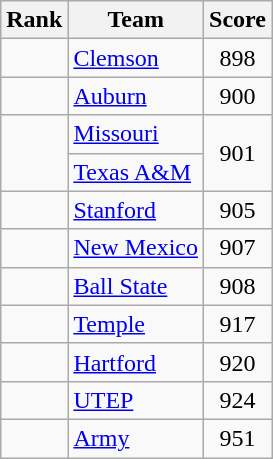<table class="wikitable sortable" style="text-align:center">
<tr>
<th dat-sort-type=number>Rank</th>
<th>Team</th>
<th>Score</th>
</tr>
<tr>
<td></td>
<td align=left><a href='#'>Clemson</a></td>
<td>898</td>
</tr>
<tr>
<td></td>
<td align=left><a href='#'>Auburn</a></td>
<td>900</td>
</tr>
<tr>
<td rowspan=2></td>
<td align=left><a href='#'>Missouri</a></td>
<td rowspan=2>901</td>
</tr>
<tr>
<td align=left><a href='#'>Texas A&M</a></td>
</tr>
<tr>
<td></td>
<td align=left><a href='#'>Stanford</a></td>
<td>905</td>
</tr>
<tr>
<td></td>
<td align=left><a href='#'>New Mexico</a></td>
<td>907</td>
</tr>
<tr>
<td></td>
<td align=left><a href='#'>Ball State</a></td>
<td>908</td>
</tr>
<tr>
<td></td>
<td align=left><a href='#'>Temple</a></td>
<td>917</td>
</tr>
<tr>
<td></td>
<td align=left><a href='#'>Hartford</a></td>
<td>920</td>
</tr>
<tr>
<td></td>
<td align=left><a href='#'>UTEP</a></td>
<td>924</td>
</tr>
<tr>
<td></td>
<td align=left><a href='#'>Army</a></td>
<td>951</td>
</tr>
</table>
